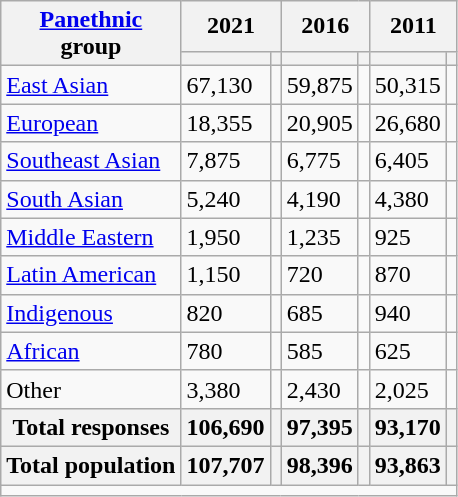<table class="wikitable collapsible sortable">
<tr>
<th rowspan="2"><a href='#'>Panethnic</a><br>group</th>
<th colspan="2">2021</th>
<th colspan="2">2016</th>
<th colspan="2">2011</th>
</tr>
<tr>
<th><a href='#'></a></th>
<th></th>
<th></th>
<th></th>
<th></th>
<th></th>
</tr>
<tr>
<td><a href='#'>East Asian</a></td>
<td>67,130</td>
<td></td>
<td>59,875</td>
<td></td>
<td>50,315</td>
<td></td>
</tr>
<tr>
<td><a href='#'>European</a></td>
<td>18,355</td>
<td></td>
<td>20,905</td>
<td></td>
<td>26,680</td>
<td></td>
</tr>
<tr>
<td><a href='#'>Southeast Asian</a></td>
<td>7,875</td>
<td></td>
<td>6,775</td>
<td></td>
<td>6,405</td>
<td></td>
</tr>
<tr>
<td><a href='#'>South Asian</a></td>
<td>5,240</td>
<td></td>
<td>4,190</td>
<td></td>
<td>4,380</td>
<td></td>
</tr>
<tr>
<td><a href='#'>Middle Eastern</a></td>
<td>1,950</td>
<td></td>
<td>1,235</td>
<td></td>
<td>925</td>
<td></td>
</tr>
<tr>
<td><a href='#'>Latin American</a></td>
<td>1,150</td>
<td></td>
<td>720</td>
<td></td>
<td>870</td>
<td></td>
</tr>
<tr>
<td><a href='#'>Indigenous</a></td>
<td>820</td>
<td></td>
<td>685</td>
<td></td>
<td>940</td>
<td></td>
</tr>
<tr>
<td><a href='#'>African</a></td>
<td>780</td>
<td></td>
<td>585</td>
<td></td>
<td>625</td>
<td></td>
</tr>
<tr>
<td>Other</td>
<td>3,380</td>
<td></td>
<td>2,430</td>
<td></td>
<td>2,025</td>
<td></td>
</tr>
<tr>
<th>Total responses</th>
<th>106,690</th>
<th></th>
<th>97,395</th>
<th></th>
<th>93,170</th>
<th></th>
</tr>
<tr>
<th>Total population</th>
<th>107,707</th>
<th></th>
<th>98,396</th>
<th></th>
<th>93,863</th>
<th></th>
</tr>
<tr class="sortbottom">
<td colspan="15"></td>
</tr>
</table>
